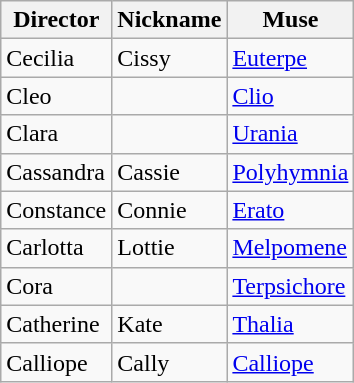<table class="wikitable">
<tr>
<th>Director</th>
<th>Nickname</th>
<th>Muse</th>
</tr>
<tr>
<td>Cecilia</td>
<td>Cissy</td>
<td><a href='#'>Euterpe</a></td>
</tr>
<tr>
<td>Cleo</td>
<td></td>
<td><a href='#'>Clio</a></td>
</tr>
<tr>
<td>Clara</td>
<td></td>
<td><a href='#'>Urania</a></td>
</tr>
<tr>
<td>Cassandra</td>
<td>Cassie</td>
<td><a href='#'>Polyhymnia</a></td>
</tr>
<tr>
<td>Constance</td>
<td>Connie</td>
<td><a href='#'>Erato</a></td>
</tr>
<tr>
<td>Carlotta</td>
<td>Lottie</td>
<td><a href='#'>Melpomene</a></td>
</tr>
<tr>
<td>Cora</td>
<td></td>
<td><a href='#'>Terpsichore</a></td>
</tr>
<tr>
<td>Catherine</td>
<td>Kate</td>
<td><a href='#'>Thalia</a></td>
</tr>
<tr>
<td>Calliope</td>
<td>Cally</td>
<td><a href='#'>Calliope</a></td>
</tr>
</table>
